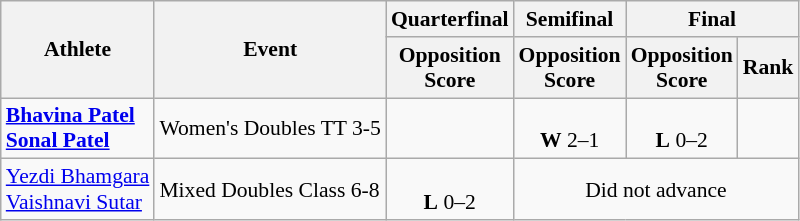<table class=wikitable style="text-align:center; font-size:90%">
<tr>
<th rowspan=2>Athlete</th>
<th rowspan=2>Event</th>
<th>Quarterfinal</th>
<th>Semifinal</th>
<th colspan=2>Final</th>
</tr>
<tr>
<th>Opposition<br>Score</th>
<th>Opposition<br>Score</th>
<th>Opposition<br>Score</th>
<th>Rank</th>
</tr>
<tr>
<td align=left><strong><a href='#'>Bhavina Patel</a><br><a href='#'>Sonal Patel</a></strong></td>
<td align=left>Women's Doubles TT 3-5</td>
<td></td>
<td><br><strong>W</strong> 2–1</td>
<td><br><strong>L</strong> 0–2</td>
<td></td>
</tr>
<tr>
<td align=left><a href='#'>Yezdi Bhamgara</a><br><a href='#'>Vaishnavi Sutar</a></td>
<td align=left>Mixed Doubles Class 6-8</td>
<td><br><strong>L</strong> 0–2</td>
<td colspan=3>Did not advance</td>
</tr>
</table>
